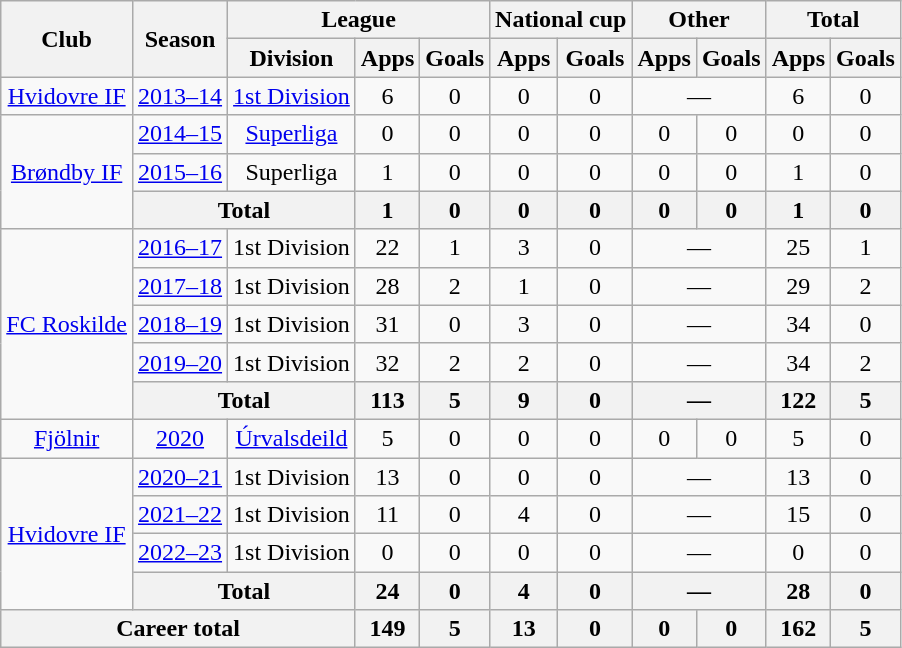<table class="wikitable" style="text-align:center">
<tr>
<th rowspan="2">Club</th>
<th rowspan="2">Season</th>
<th colspan="3">League</th>
<th colspan="2">National cup</th>
<th colspan="2">Other</th>
<th colspan="2">Total</th>
</tr>
<tr>
<th>Division</th>
<th>Apps</th>
<th>Goals</th>
<th>Apps</th>
<th>Goals</th>
<th>Apps</th>
<th>Goals</th>
<th>Apps</th>
<th>Goals</th>
</tr>
<tr>
<td><a href='#'>Hvidovre IF</a></td>
<td><a href='#'>2013–14</a></td>
<td><a href='#'>1st Division</a></td>
<td>6</td>
<td>0</td>
<td>0</td>
<td>0</td>
<td colspan="2">—</td>
<td>6</td>
<td>0</td>
</tr>
<tr>
<td rowspan="3"><a href='#'>Brøndby IF</a></td>
<td><a href='#'>2014–15</a></td>
<td><a href='#'>Superliga</a></td>
<td>0</td>
<td>0</td>
<td>0</td>
<td>0</td>
<td>0</td>
<td>0</td>
<td>0</td>
<td>0</td>
</tr>
<tr>
<td><a href='#'>2015–16</a></td>
<td>Superliga</td>
<td>1</td>
<td>0</td>
<td>0</td>
<td>0</td>
<td>0</td>
<td>0</td>
<td>1</td>
<td>0</td>
</tr>
<tr>
<th colspan="2">Total</th>
<th>1</th>
<th>0</th>
<th>0</th>
<th>0</th>
<th>0</th>
<th>0</th>
<th>1</th>
<th>0</th>
</tr>
<tr>
<td rowspan="5"><a href='#'>FC Roskilde</a></td>
<td><a href='#'>2016–17</a></td>
<td>1st Division</td>
<td>22</td>
<td>1</td>
<td>3</td>
<td>0</td>
<td colspan="2">—</td>
<td>25</td>
<td>1</td>
</tr>
<tr>
<td><a href='#'>2017–18</a></td>
<td>1st Division</td>
<td>28</td>
<td>2</td>
<td>1</td>
<td>0</td>
<td colspan="2">—</td>
<td>29</td>
<td>2</td>
</tr>
<tr>
<td><a href='#'>2018–19</a></td>
<td>1st Division</td>
<td>31</td>
<td>0</td>
<td>3</td>
<td>0</td>
<td colspan="2">—</td>
<td>34</td>
<td>0</td>
</tr>
<tr>
<td><a href='#'>2019–20</a></td>
<td>1st Division</td>
<td>32</td>
<td>2</td>
<td>2</td>
<td>0</td>
<td colspan="2">—</td>
<td>34</td>
<td>2</td>
</tr>
<tr>
<th colspan="2">Total</th>
<th>113</th>
<th>5</th>
<th>9</th>
<th>0</th>
<th colspan="2">—</th>
<th>122</th>
<th>5</th>
</tr>
<tr>
<td><a href='#'>Fjölnir</a></td>
<td><a href='#'>2020</a></td>
<td><a href='#'>Úrvalsdeild</a></td>
<td>5</td>
<td>0</td>
<td>0</td>
<td>0</td>
<td>0</td>
<td>0</td>
<td>5</td>
<td>0</td>
</tr>
<tr>
<td rowspan="4"><a href='#'>Hvidovre IF</a></td>
<td><a href='#'>2020–21</a></td>
<td>1st Division</td>
<td>13</td>
<td>0</td>
<td>0</td>
<td>0</td>
<td colspan="2">—</td>
<td>13</td>
<td>0</td>
</tr>
<tr>
<td><a href='#'>2021–22</a></td>
<td>1st Division</td>
<td>11</td>
<td>0</td>
<td>4</td>
<td>0</td>
<td colspan="2">—</td>
<td>15</td>
<td>0</td>
</tr>
<tr>
<td><a href='#'>2022–23</a></td>
<td>1st Division</td>
<td>0</td>
<td>0</td>
<td>0</td>
<td>0</td>
<td colspan="2">—</td>
<td>0</td>
<td>0</td>
</tr>
<tr>
<th colspan="2">Total</th>
<th>24</th>
<th>0</th>
<th>4</th>
<th>0</th>
<th colspan="2">—</th>
<th>28</th>
<th>0</th>
</tr>
<tr>
<th colspan="3">Career total</th>
<th>149</th>
<th>5</th>
<th>13</th>
<th>0</th>
<th>0</th>
<th>0</th>
<th>162</th>
<th>5</th>
</tr>
</table>
